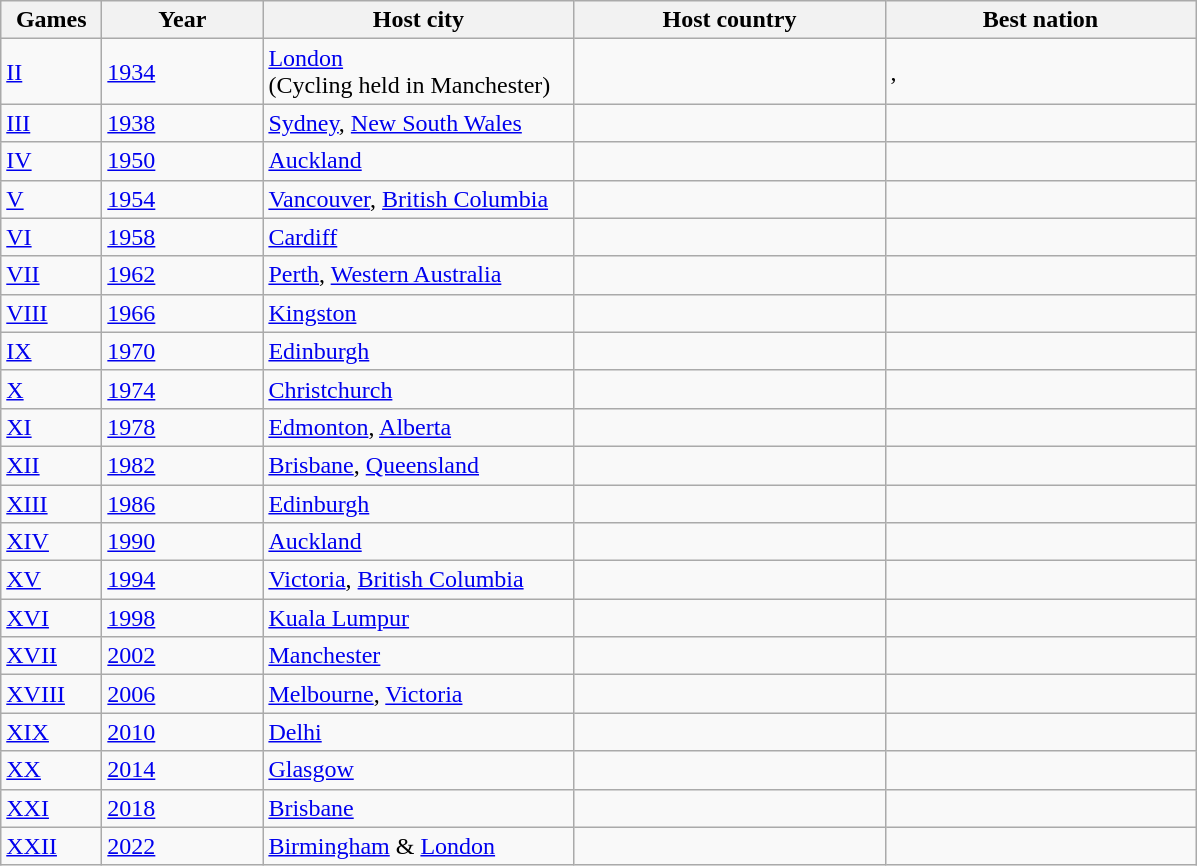<table class=wikitable>
<tr>
<th width=60>Games</th>
<th width=100>Year</th>
<th width=200>Host city</th>
<th width=200>Host country</th>
<th width=200>Best nation</th>
</tr>
<tr>
<td><a href='#'>II</a></td>
<td><a href='#'>1934</a></td>
<td><a href='#'>London</a><br>(Cycling held in Manchester)</td>
<td></td>
<td>,<br></td>
</tr>
<tr>
<td><a href='#'>III</a></td>
<td><a href='#'>1938</a></td>
<td><a href='#'>Sydney</a>, <a href='#'>New South Wales</a></td>
<td></td>
<td></td>
</tr>
<tr>
<td><a href='#'>IV</a></td>
<td><a href='#'>1950</a></td>
<td><a href='#'>Auckland</a></td>
<td></td>
<td></td>
</tr>
<tr>
<td><a href='#'>V</a></td>
<td><a href='#'>1954</a></td>
<td><a href='#'>Vancouver</a>, <a href='#'>British Columbia</a></td>
<td></td>
<td></td>
</tr>
<tr>
<td><a href='#'>VI</a></td>
<td><a href='#'>1958</a></td>
<td><a href='#'>Cardiff</a></td>
<td></td>
<td></td>
</tr>
<tr>
<td><a href='#'>VII</a></td>
<td><a href='#'>1962</a></td>
<td><a href='#'>Perth</a>, <a href='#'>Western Australia</a></td>
<td></td>
<td></td>
</tr>
<tr>
<td><a href='#'>VIII</a></td>
<td><a href='#'>1966</a></td>
<td><a href='#'>Kingston</a></td>
<td></td>
<td></td>
</tr>
<tr>
<td><a href='#'>IX</a></td>
<td><a href='#'>1970</a></td>
<td><a href='#'>Edinburgh</a></td>
<td></td>
<td></td>
</tr>
<tr>
<td><a href='#'>X</a></td>
<td><a href='#'>1974</a></td>
<td><a href='#'>Christchurch</a></td>
<td></td>
<td></td>
</tr>
<tr>
<td><a href='#'>XI</a></td>
<td><a href='#'>1978</a></td>
<td><a href='#'>Edmonton</a>, <a href='#'>Alberta</a></td>
<td></td>
<td></td>
</tr>
<tr>
<td><a href='#'>XII</a></td>
<td><a href='#'>1982</a></td>
<td><a href='#'>Brisbane</a>, <a href='#'>Queensland</a></td>
<td></td>
<td></td>
</tr>
<tr>
<td><a href='#'>XIII</a></td>
<td><a href='#'>1986</a></td>
<td><a href='#'>Edinburgh</a></td>
<td></td>
<td></td>
</tr>
<tr>
<td><a href='#'>XIV</a></td>
<td><a href='#'>1990</a></td>
<td><a href='#'>Auckland</a></td>
<td></td>
<td></td>
</tr>
<tr>
<td><a href='#'>XV</a></td>
<td><a href='#'>1994</a></td>
<td><a href='#'>Victoria</a>, <a href='#'>British Columbia</a></td>
<td></td>
<td></td>
</tr>
<tr>
<td><a href='#'>XVI</a></td>
<td><a href='#'>1998</a></td>
<td><a href='#'>Kuala Lumpur</a></td>
<td></td>
<td></td>
</tr>
<tr>
<td><a href='#'>XVII</a></td>
<td><a href='#'>2002</a></td>
<td><a href='#'>Manchester</a></td>
<td></td>
<td></td>
</tr>
<tr>
<td><a href='#'>XVIII</a></td>
<td><a href='#'>2006</a></td>
<td><a href='#'>Melbourne</a>, <a href='#'>Victoria</a></td>
<td></td>
<td></td>
</tr>
<tr>
<td><a href='#'>XIX</a></td>
<td><a href='#'>2010</a></td>
<td><a href='#'>Delhi</a></td>
<td></td>
<td></td>
</tr>
<tr>
<td><a href='#'>XX</a></td>
<td><a href='#'>2014</a></td>
<td><a href='#'>Glasgow</a></td>
<td></td>
<td></td>
</tr>
<tr>
<td><a href='#'>XXI</a></td>
<td><a href='#'>2018</a></td>
<td><a href='#'>Brisbane</a></td>
<td></td>
<td></td>
</tr>
<tr>
<td><a href='#'>XXII</a></td>
<td><a href='#'>2022</a></td>
<td><a href='#'>Birmingham</a> & <a href='#'>London</a></td>
<td></td>
<td></td>
</tr>
</table>
